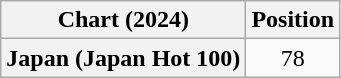<table class="wikitable plainrowheaders" style="text-align:center">
<tr>
<th scope="col">Chart (2024)</th>
<th scope="col">Position</th>
</tr>
<tr>
<th scope="row">Japan (Japan Hot 100)</th>
<td>78</td>
</tr>
</table>
